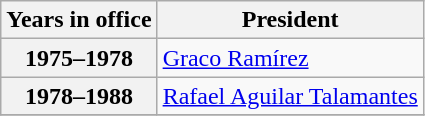<table class="wikitable">
<tr>
<th>Years in office</th>
<th>President</th>
</tr>
<tr>
<th>1975–1978</th>
<td><a href='#'>Graco Ramírez</a></td>
</tr>
<tr>
<th>1978–1988</th>
<td><a href='#'>Rafael Aguilar Talamantes</a></td>
</tr>
<tr>
</tr>
</table>
